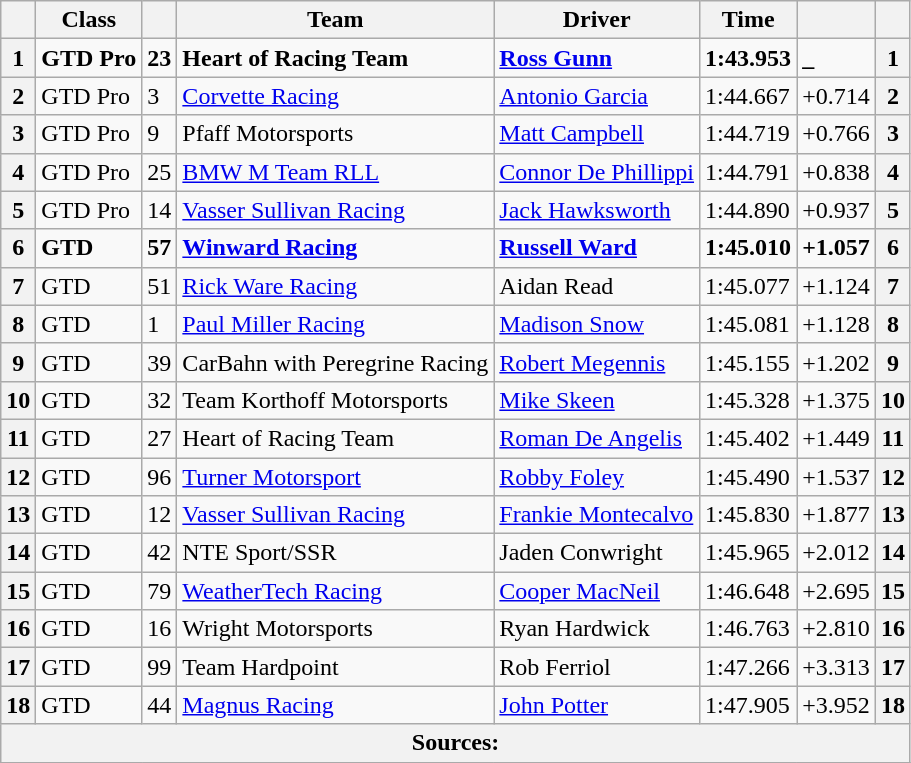<table class="wikitable">
<tr>
<th scope="col"></th>
<th scope="col">Class</th>
<th scope="col"></th>
<th scope="col">Team</th>
<th scope="col">Driver</th>
<th scope="col">Time</th>
<th scope="col"></th>
<th scope="col"></th>
</tr>
<tr style="font-weight:bold">
<th scope="row">1</th>
<td>GTD Pro</td>
<td>23</td>
<td> Heart of Racing Team</td>
<td> <a href='#'>Ross Gunn</a></td>
<td>1:43.953</td>
<td>_</td>
<th><strong>1</strong></th>
</tr>
<tr>
<th scope="row">2</th>
<td>GTD Pro</td>
<td>3</td>
<td> <a href='#'>Corvette Racing</a></td>
<td> <a href='#'>Antonio Garcia</a></td>
<td>1:44.667</td>
<td>+0.714</td>
<th>2</th>
</tr>
<tr>
<th scope="row">3</th>
<td>GTD Pro</td>
<td>9</td>
<td> Pfaff Motorsports</td>
<td> <a href='#'>Matt Campbell</a></td>
<td>1:44.719</td>
<td>+0.766</td>
<th>3</th>
</tr>
<tr>
<th scope="row">4</th>
<td>GTD Pro</td>
<td>25</td>
<td> <a href='#'>BMW M Team RLL</a></td>
<td> <a href='#'>Connor De Phillippi</a></td>
<td>1:44.791</td>
<td>+0.838</td>
<th><strong>4</strong></th>
</tr>
<tr>
<th scope="row">5</th>
<td>GTD Pro</td>
<td>14</td>
<td> <a href='#'>Vasser Sullivan Racing</a></td>
<td> <a href='#'>Jack Hawksworth</a></td>
<td>1:44.890</td>
<td>+0.937</td>
<th>5</th>
</tr>
<tr style="font-weight:bold">
<th scope="row">6</th>
<td>GTD</td>
<td>57</td>
<td> <a href='#'>Winward Racing</a></td>
<td> <a href='#'>Russell Ward</a></td>
<td>1:45.010</td>
<td>+1.057</td>
<th>6</th>
</tr>
<tr>
<th scope="row">7</th>
<td>GTD</td>
<td>51</td>
<td> <a href='#'>Rick Ware Racing</a></td>
<td> Aidan Read</td>
<td>1:45.077</td>
<td>+1.124</td>
<th>7</th>
</tr>
<tr>
<th scope="row">8</th>
<td>GTD</td>
<td>1</td>
<td> <a href='#'>Paul Miller Racing</a></td>
<td> <a href='#'>Madison Snow</a></td>
<td>1:45.081</td>
<td>+1.128</td>
<th><strong>8</strong></th>
</tr>
<tr>
<th scope="row">9</th>
<td>GTD</td>
<td>39</td>
<td> CarBahn with Peregrine Racing</td>
<td> <a href='#'>Robert Megennis</a></td>
<td>1:45.155</td>
<td>+1.202</td>
<th>9</th>
</tr>
<tr>
<th scope="row">10</th>
<td>GTD</td>
<td>32</td>
<td> Team Korthoff Motorsports</td>
<td> <a href='#'>Mike Skeen</a></td>
<td>1:45.328</td>
<td>+1.375</td>
<th>10</th>
</tr>
<tr>
<th scope="row">11</th>
<td>GTD</td>
<td>27</td>
<td> Heart of Racing Team</td>
<td> <a href='#'>Roman De Angelis</a></td>
<td>1:45.402</td>
<td>+1.449</td>
<th>11</th>
</tr>
<tr>
<th scope="row">12</th>
<td>GTD</td>
<td>96</td>
<td> <a href='#'>Turner Motorsport</a></td>
<td> <a href='#'>Robby Foley</a></td>
<td>1:45.490</td>
<td>+1.537</td>
<th>12</th>
</tr>
<tr>
<th scope="row">13</th>
<td>GTD</td>
<td>12</td>
<td> <a href='#'>Vasser Sullivan Racing</a></td>
<td> <a href='#'>Frankie Montecalvo</a></td>
<td>1:45.830</td>
<td>+1.877</td>
<th>13</th>
</tr>
<tr>
<th scope="row">14</th>
<td>GTD</td>
<td>42</td>
<td> NTE Sport/SSR</td>
<td> Jaden Conwright</td>
<td>1:45.965</td>
<td>+2.012</td>
<th>14</th>
</tr>
<tr>
<th scope="row">15</th>
<td>GTD</td>
<td>79</td>
<td> <a href='#'>WeatherTech Racing</a></td>
<td> <a href='#'>Cooper MacNeil</a></td>
<td>1:46.648</td>
<td>+2.695</td>
<th>15</th>
</tr>
<tr>
<th scope="row">16</th>
<td>GTD</td>
<td>16</td>
<td> Wright Motorsports</td>
<td> Ryan Hardwick</td>
<td>1:46.763</td>
<td>+2.810</td>
<th>16</th>
</tr>
<tr>
<th scope="row">17</th>
<td>GTD</td>
<td>99</td>
<td> Team Hardpoint</td>
<td> Rob Ferriol</td>
<td>1:47.266</td>
<td>+3.313</td>
<th>17</th>
</tr>
<tr>
<th scope="row">18</th>
<td>GTD</td>
<td>44</td>
<td> <a href='#'>Magnus Racing</a></td>
<td> <a href='#'>John Potter</a></td>
<td>1:47.905</td>
<td>+3.952</td>
<th>18</th>
</tr>
<tr>
<th colspan="8">Sources:</th>
</tr>
<tr>
</tr>
</table>
